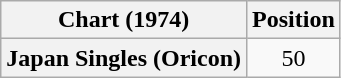<table class="wikitable plainrowheaders">
<tr>
<th scope="col">Chart (1974)</th>
<th scope="col">Position</th>
</tr>
<tr>
<th scope="row">Japan Singles (Oricon)</th>
<td style="text-align:center;">50</td>
</tr>
</table>
